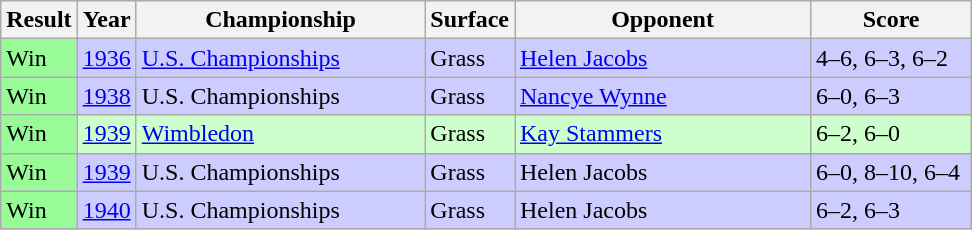<table class='sortable wikitable'>
<tr>
<th>Result</th>
<th>Year</th>
<th style="width:185px">Championship</th>
<th style="width:50px">Surface</th>
<th style="width:190px">Opponent</th>
<th style="width:100px" class="unsortable">Score</th>
</tr>
<tr style="background:#ccf;">
<td style="background:#98fb98;">Win</td>
<td><a href='#'>1936</a></td>
<td><a href='#'>U.S. Championships</a></td>
<td>Grass</td>
<td> <a href='#'>Helen Jacobs</a></td>
<td>4–6, 6–3, 6–2</td>
</tr>
<tr style="background:#ccf;">
<td style="background:#98fb98;">Win</td>
<td><a href='#'>1938</a></td>
<td>U.S. Championships</td>
<td>Grass</td>
<td> <a href='#'>Nancye Wynne</a></td>
<td>6–0, 6–3</td>
</tr>
<tr style="background:#cfc;">
<td style="background:#98fb98;">Win</td>
<td><a href='#'>1939</a></td>
<td><a href='#'>Wimbledon</a></td>
<td>Grass</td>
<td> <a href='#'>Kay Stammers</a></td>
<td>6–2, 6–0</td>
</tr>
<tr style="background:#ccf;">
<td style="background:#98fb98;">Win</td>
<td><a href='#'>1939</a></td>
<td>U.S. Championships</td>
<td>Grass</td>
<td> Helen Jacobs</td>
<td>6–0, 8–10, 6–4</td>
</tr>
<tr style="background:#ccf;">
<td style="background:#98fb98;">Win</td>
<td><a href='#'>1940</a></td>
<td>U.S. Championships</td>
<td>Grass</td>
<td> Helen Jacobs</td>
<td>6–2, 6–3</td>
</tr>
</table>
